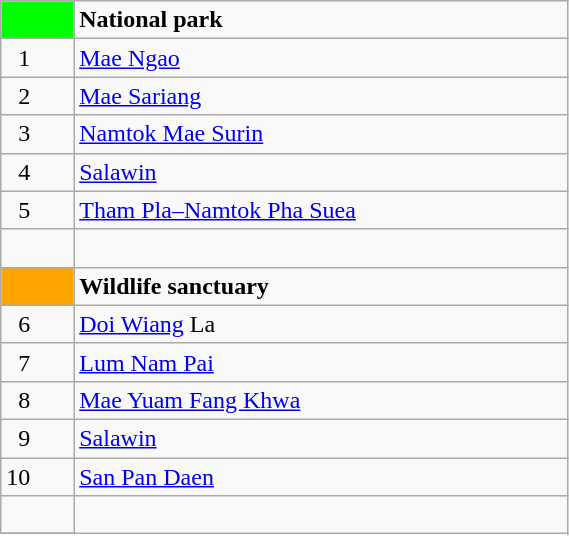<table class= "wikitable" style= "width:30%; display:inline-table;">
<tr>
<td style="width:3%; background:#00FF00;"> </td>
<td style="width:27%;"><strong>National park</strong></td>
</tr>
<tr>
<td>  1</td>
<td><a href='#'>Mae Ngao</a></td>
</tr>
<tr>
<td>  2</td>
<td><a href='#'>Mae Sariang</a></td>
</tr>
<tr>
<td>  3</td>
<td><a href='#'>Namtok Mae Surin</a></td>
</tr>
<tr>
<td>  4</td>
<td><a href='#'>Salawin</a></td>
</tr>
<tr>
<td>  5</td>
<td><a href='#'>Tham Pla–Namtok Pha Suea</a></td>
</tr>
<tr>
<td> </td>
<td> </td>
</tr>
<tr>
<td style="width:3%; background:#FFA400;"> </td>
<td style="width:27%;"><strong>Wildlife sanctuary</strong></td>
</tr>
<tr>
<td>  6</td>
<td><a href='#'>Doi Wiang</a> La</td>
</tr>
<tr>
<td>  7</td>
<td><a href='#'>Lum Nam Pai</a></td>
</tr>
<tr>
<td>  8</td>
<td><a href='#'>Mae Yuam Fang Khwa</a></td>
</tr>
<tr>
<td>  9</td>
<td><a href='#'>Salawin</a></td>
</tr>
<tr>
<td>10</td>
<td><a href='#'>San Pan Daen</a></td>
</tr>
<tr>
<td>  </td>
</tr>
<tr>
</tr>
</table>
